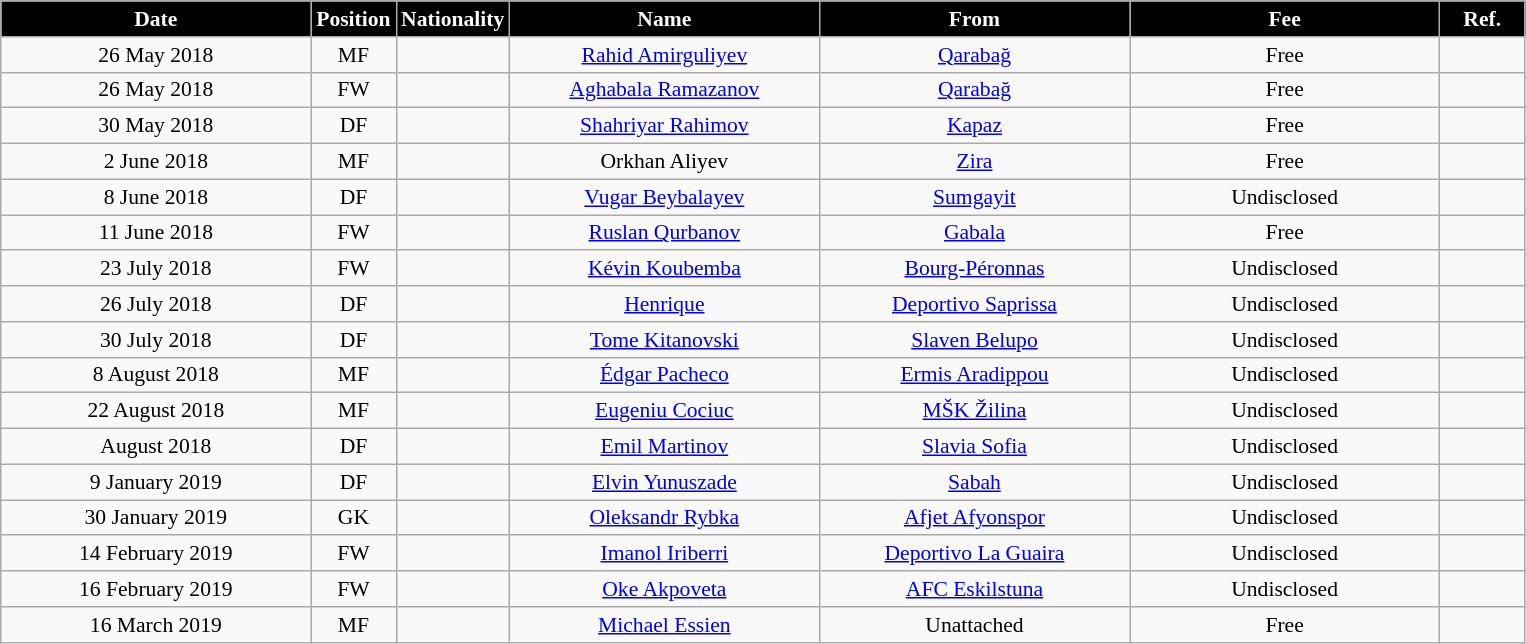<table class="wikitable"  style="text-align:center; font-size:90%; ">
<tr>
<th style="background:#000000; color:#FFFFFF; width:200px;">Date</th>
<th style="background:#000000; color:#FFFFFF; width:50px;">Position</th>
<th style="background:#000000; color:#FFFFFF; width:50px;">Nationality</th>
<th style="background:#000000; color:#FFFFFF; width:200px;">Name</th>
<th style="background:#000000; color:#FFFFFF; width:200px;">From</th>
<th style="background:#000000; color:#FFFFFF; width:200px;">Fee</th>
<th style="background:#000000; color:#FFFFFF; width:50px;">Ref.</th>
</tr>
<tr>
<td>26 May 2018</td>
<td>MF</td>
<td></td>
<td><a href='#'>Rahid Amirguliyev</a></td>
<td><a href='#'>Qarabağ</a></td>
<td>Free</td>
<td></td>
</tr>
<tr>
<td>26 May 2018</td>
<td>FW</td>
<td></td>
<td><a href='#'>Aghabala Ramazanov</a></td>
<td><a href='#'>Qarabağ</a></td>
<td>Free</td>
<td></td>
</tr>
<tr>
<td>30 May 2018</td>
<td>DF</td>
<td></td>
<td><a href='#'>Shahriyar Rahimov</a></td>
<td><a href='#'>Kapaz</a></td>
<td>Free</td>
<td></td>
</tr>
<tr>
<td>2 June 2018</td>
<td>MF</td>
<td></td>
<td>Orkhan Aliyev</td>
<td><a href='#'>Zira</a></td>
<td>Free</td>
<td></td>
</tr>
<tr>
<td>8 June 2018</td>
<td>DF</td>
<td></td>
<td><a href='#'>Vugar Beybalayev</a></td>
<td><a href='#'>Sumgayit</a></td>
<td>Undisclosed</td>
<td></td>
</tr>
<tr>
<td>11 June 2018</td>
<td>FW</td>
<td></td>
<td><a href='#'>Ruslan Qurbanov</a></td>
<td><a href='#'>Gabala</a></td>
<td>Free</td>
<td></td>
</tr>
<tr>
<td>23 July 2018</td>
<td>FW</td>
<td></td>
<td><a href='#'>Kévin Koubemba</a></td>
<td><a href='#'>Bourg-Péronnas</a></td>
<td>Undisclosed</td>
<td></td>
</tr>
<tr>
<td>26 July 2018</td>
<td>DF</td>
<td></td>
<td><a href='#'>Henrique</a></td>
<td><a href='#'>Deportivo Saprissa</a></td>
<td>Undisclosed</td>
<td></td>
</tr>
<tr>
<td>30 July 2018</td>
<td>DF</td>
<td></td>
<td><a href='#'>Tome Kitanovski</a></td>
<td><a href='#'>Slaven Belupo</a></td>
<td>Undisclosed</td>
<td></td>
</tr>
<tr>
<td>8 August 2018</td>
<td>MF</td>
<td></td>
<td><a href='#'>Édgar Pacheco</a></td>
<td><a href='#'>Ermis Aradippou</a></td>
<td>Undisclosed</td>
<td></td>
</tr>
<tr>
<td>22 August 2018</td>
<td>MF</td>
<td></td>
<td><a href='#'>Eugeniu Cociuc</a></td>
<td><a href='#'>MŠK Žilina</a></td>
<td>Undisclosed</td>
<td></td>
</tr>
<tr>
<td>August 2018</td>
<td>DF</td>
<td></td>
<td><a href='#'>Emil Martinov</a></td>
<td><a href='#'>Slavia Sofia</a></td>
<td>Undisclosed</td>
<td></td>
</tr>
<tr>
<td>9 January 2019</td>
<td>DF</td>
<td></td>
<td><a href='#'>Elvin Yunuszade</a></td>
<td><a href='#'>Sabah</a></td>
<td>Undisclosed</td>
<td></td>
</tr>
<tr>
<td>30 January 2019</td>
<td>GK</td>
<td></td>
<td><a href='#'>Oleksandr Rybka</a></td>
<td><a href='#'>Afjet Afyonspor</a></td>
<td>Undisclosed</td>
<td></td>
</tr>
<tr>
<td>14 February 2019</td>
<td>FW</td>
<td></td>
<td><a href='#'>Imanol Iriberri</a></td>
<td><a href='#'>Deportivo La Guaira</a></td>
<td>Undisclosed</td>
<td></td>
</tr>
<tr>
<td>16 February 2019</td>
<td>FW</td>
<td></td>
<td><a href='#'>Oke Akpoveta</a></td>
<td><a href='#'>AFC Eskilstuna</a></td>
<td>Undisclosed</td>
<td></td>
</tr>
<tr>
<td>16 March 2019</td>
<td>MF</td>
<td></td>
<td><a href='#'>Michael Essien</a></td>
<td>Unattached</td>
<td>Free</td>
<td></td>
</tr>
</table>
